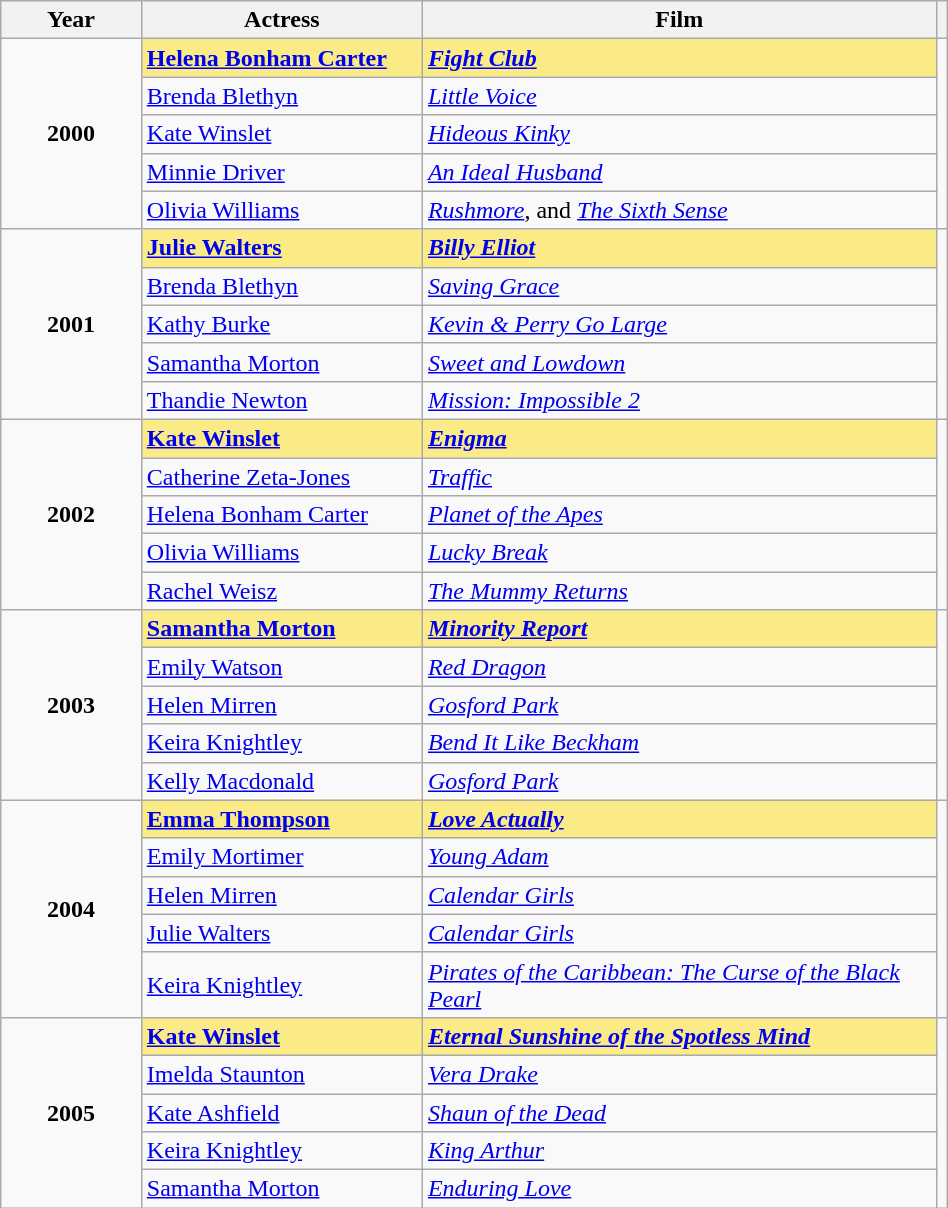<table class="wikitable" width="50%">
<tr>
<th width="15%">Year</th>
<th width="30%">Actress</th>
<th width="60%">Film</th>
<th width="2%"></th>
</tr>
<tr>
<td rowspan="5" style="text-align:center"><strong>2000<br> </strong></td>
<td style="background:#FAEB86"><strong><a href='#'>Helena Bonham Carter</a></strong></td>
<td style="background:#FAEB86"><strong><em><a href='#'>Fight Club</a></em></strong></td>
<td rowspan="5" style="text-align:center"></td>
</tr>
<tr>
<td><a href='#'>Brenda Blethyn</a></td>
<td><em><a href='#'>Little Voice</a></em></td>
</tr>
<tr>
<td><a href='#'>Kate Winslet</a></td>
<td><em><a href='#'>Hideous Kinky</a></em></td>
</tr>
<tr>
<td><a href='#'>Minnie Driver</a></td>
<td><em><a href='#'>An Ideal Husband</a></em></td>
</tr>
<tr>
<td><a href='#'>Olivia Williams</a></td>
<td><em><a href='#'>Rushmore</a></em>, and <em><a href='#'>The Sixth Sense</a></em></td>
</tr>
<tr>
<td rowspan="5" style="text-align:center"><strong>2001<br> </strong></td>
<td style="background:#FAEB86"><strong><a href='#'>Julie Walters</a></strong></td>
<td style="background:#FAEB86"><strong><em><a href='#'>Billy Elliot</a></em></strong></td>
<td rowspan="5" style="text-align:center"></td>
</tr>
<tr>
<td><a href='#'>Brenda Blethyn</a></td>
<td><em><a href='#'>Saving Grace</a></em></td>
</tr>
<tr>
<td><a href='#'>Kathy Burke</a></td>
<td><em><a href='#'>Kevin & Perry Go Large</a></em></td>
</tr>
<tr>
<td><a href='#'>Samantha Morton</a></td>
<td><em><a href='#'>Sweet and Lowdown</a></em></td>
</tr>
<tr>
<td><a href='#'>Thandie Newton</a></td>
<td><em><a href='#'>Mission: Impossible 2</a></em></td>
</tr>
<tr>
<td rowspan="5" style="text-align:center"><strong>2002<br> </strong></td>
<td style="background:#FAEB86"><strong><a href='#'>Kate Winslet</a></strong></td>
<td style="background:#FAEB86"><strong><em><a href='#'>Enigma</a></em></strong></td>
<td rowspan="5" style="text-align:center"></td>
</tr>
<tr>
<td><a href='#'>Catherine Zeta-Jones</a></td>
<td><em><a href='#'>Traffic</a></em></td>
</tr>
<tr>
<td><a href='#'>Helena Bonham Carter</a></td>
<td><em><a href='#'>Planet of the Apes</a></em></td>
</tr>
<tr>
<td><a href='#'>Olivia Williams</a></td>
<td><em><a href='#'>Lucky Break</a></em></td>
</tr>
<tr>
<td><a href='#'>Rachel Weisz</a></td>
<td><em><a href='#'>The Mummy Returns</a></em></td>
</tr>
<tr>
<td rowspan="5" style="text-align:center"><strong>2003<br> </strong></td>
<td style="background:#FAEB86"><strong><a href='#'>Samantha Morton</a></strong></td>
<td style="background:#FAEB86"><strong><em><a href='#'>Minority Report</a></em></strong></td>
<td rowspan="5" style="text-align:center"></td>
</tr>
<tr>
<td><a href='#'>Emily Watson</a></td>
<td><em><a href='#'>Red Dragon</a></em></td>
</tr>
<tr>
<td><a href='#'>Helen Mirren</a></td>
<td><em><a href='#'>Gosford Park</a></em></td>
</tr>
<tr>
<td><a href='#'>Keira Knightley</a></td>
<td><em><a href='#'>Bend It Like Beckham</a></em></td>
</tr>
<tr>
<td><a href='#'>Kelly Macdonald</a></td>
<td><em><a href='#'>Gosford Park</a></em></td>
</tr>
<tr>
<td rowspan="5" style="text-align:center"><strong>2004<br> </strong></td>
<td style="background:#FAEB86"><strong><a href='#'>Emma Thompson</a></strong></td>
<td style="background:#FAEB86"><strong><em><a href='#'>Love Actually</a></em></strong></td>
<td rowspan="5" style="text-align:center"></td>
</tr>
<tr>
<td><a href='#'>Emily Mortimer</a></td>
<td><em><a href='#'>Young Adam</a></em></td>
</tr>
<tr>
<td><a href='#'>Helen Mirren</a></td>
<td><em><a href='#'>Calendar Girls</a></em></td>
</tr>
<tr>
<td><a href='#'>Julie Walters</a></td>
<td><em><a href='#'>Calendar Girls</a></em></td>
</tr>
<tr>
<td><a href='#'>Keira Knightley</a></td>
<td><em><a href='#'>Pirates of the Caribbean: The Curse of the Black Pearl</a></em></td>
</tr>
<tr>
<td rowspan="5" style="text-align:center"><strong>2005<br> </strong></td>
<td style="background:#FAEB86"><strong><a href='#'>Kate Winslet</a></strong></td>
<td style="background:#FAEB86"><strong><em><a href='#'>Eternal Sunshine of the Spotless Mind</a></em></strong></td>
<td rowspan="5" style="text-align:center"></td>
</tr>
<tr>
<td><a href='#'>Imelda Staunton</a></td>
<td><em><a href='#'>Vera Drake</a></em></td>
</tr>
<tr>
<td><a href='#'>Kate Ashfield</a></td>
<td><em><a href='#'>Shaun of the Dead</a></em></td>
</tr>
<tr>
<td><a href='#'>Keira Knightley</a></td>
<td><em><a href='#'>King Arthur</a></em></td>
</tr>
<tr>
<td><a href='#'>Samantha Morton</a></td>
<td><em><a href='#'>Enduring Love</a></em></td>
</tr>
</table>
